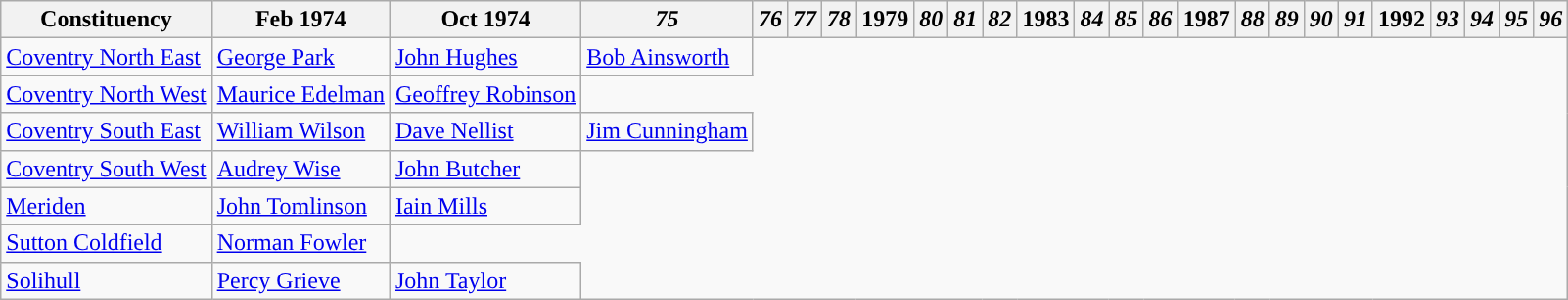<table class="wikitable">
<tr>
<th>Constituency</th>
<th>Feb 1974</th>
<th>Oct 1974</th>
<th><em>75</em></th>
<th><em>76</em></th>
<th><em>77</em></th>
<th><em>78</em></th>
<th>1979</th>
<th><em>80</em></th>
<th><em>81</em></th>
<th><em>82</em></th>
<th>1983</th>
<th><em>84</em></th>
<th><em>85</em></th>
<th><em>86</em></th>
<th>1987</th>
<th><em>88</em></th>
<th><em>89</em></th>
<th><em>90</em></th>
<th><em>91</em></th>
<th>1992</th>
<th><em>93</em></th>
<th><em>94</em></th>
<th><em>95</em></th>
<th><em>96</em></th>
</tr>
<tr>
<td><a href='#'>Coventry North East</a></td>
<td><a href='#'>George Park</a></td>
<td><a href='#'>John Hughes</a></td>
<td><a href='#'>Bob Ainsworth</a></td>
</tr>
<tr>
<td><a href='#'>Coventry North West</a></td>
<td><a href='#'>Maurice Edelman</a></td>
<td><a href='#'>Geoffrey Robinson</a></td>
</tr>
<tr>
<td><a href='#'>Coventry South East</a></td>
<td><a href='#'>William Wilson</a></td>
<td><a href='#'>Dave Nellist</a></td>
<td><a href='#'>Jim Cunningham</a></td>
</tr>
<tr>
<td><a href='#'>Coventry South West</a></td>
<td><a href='#'>Audrey Wise</a></td>
<td><a href='#'>John Butcher</a></td>
</tr>
<tr>
<td><a href='#'>Meriden</a></td>
<td><a href='#'>John Tomlinson</a></td>
<td><a href='#'>Iain Mills</a></td>
</tr>
<tr>
<td><a href='#'>Sutton Coldfield</a></td>
<td><a href='#'>Norman Fowler</a></td>
</tr>
<tr>
<td><a href='#'>Solihull</a></td>
<td><a href='#'>Percy Grieve</a></td>
<td><a href='#'>John Taylor</a></td>
</tr>
</table>
